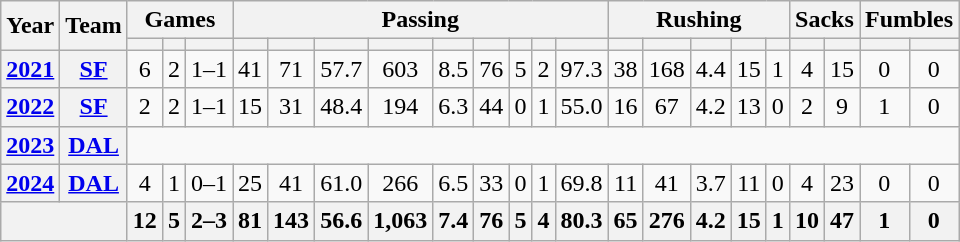<table class="wikitable"style="text-align:center;">
<tr>
<th rowspan="2">Year</th>
<th rowspan="2">Team</th>
<th colspan="3">Games</th>
<th colspan="9">Passing</th>
<th colspan="5">Rushing</th>
<th colspan="2">Sacks</th>
<th colspan="2">Fumbles</th>
</tr>
<tr>
<th></th>
<th></th>
<th></th>
<th></th>
<th></th>
<th></th>
<th></th>
<th></th>
<th></th>
<th></th>
<th></th>
<th></th>
<th></th>
<th></th>
<th></th>
<th></th>
<th></th>
<th></th>
<th></th>
<th></th>
<th></th>
</tr>
<tr>
<th><a href='#'>2021</a></th>
<th><a href='#'>SF</a></th>
<td>6</td>
<td>2</td>
<td>1–1</td>
<td>41</td>
<td>71</td>
<td>57.7</td>
<td>603</td>
<td>8.5</td>
<td>76</td>
<td>5</td>
<td>2</td>
<td>97.3</td>
<td>38</td>
<td>168</td>
<td>4.4</td>
<td>15</td>
<td>1</td>
<td>4</td>
<td>15</td>
<td>0</td>
<td>0</td>
</tr>
<tr>
<th><a href='#'>2022</a></th>
<th><a href='#'>SF</a></th>
<td>2</td>
<td>2</td>
<td>1–1</td>
<td>15</td>
<td>31</td>
<td>48.4</td>
<td>194</td>
<td>6.3</td>
<td>44</td>
<td>0</td>
<td>1</td>
<td>55.0</td>
<td>16</td>
<td>67</td>
<td>4.2</td>
<td>13</td>
<td>0</td>
<td>2</td>
<td>9</td>
<td>1</td>
<td>0</td>
</tr>
<tr>
<th><a href='#'>2023</a></th>
<th><a href='#'>DAL</a></th>
<td colspan="21";></td>
</tr>
<tr>
<th><a href='#'>2024</a></th>
<th><a href='#'>DAL</a></th>
<td>4</td>
<td>1</td>
<td>0–1</td>
<td>25</td>
<td>41</td>
<td>61.0</td>
<td>266</td>
<td>6.5</td>
<td>33</td>
<td>0</td>
<td>1</td>
<td>69.8</td>
<td>11</td>
<td>41</td>
<td>3.7</td>
<td>11</td>
<td>0</td>
<td>4</td>
<td>23</td>
<td>0</td>
<td>0</td>
</tr>
<tr>
<th colspan="2"></th>
<th>12</th>
<th>5</th>
<th>2–3</th>
<th>81</th>
<th>143</th>
<th>56.6</th>
<th>1,063</th>
<th>7.4</th>
<th>76</th>
<th>5</th>
<th>4</th>
<th>80.3</th>
<th>65</th>
<th>276</th>
<th>4.2</th>
<th>15</th>
<th>1</th>
<th>10</th>
<th>47</th>
<th>1</th>
<th>0</th>
</tr>
</table>
